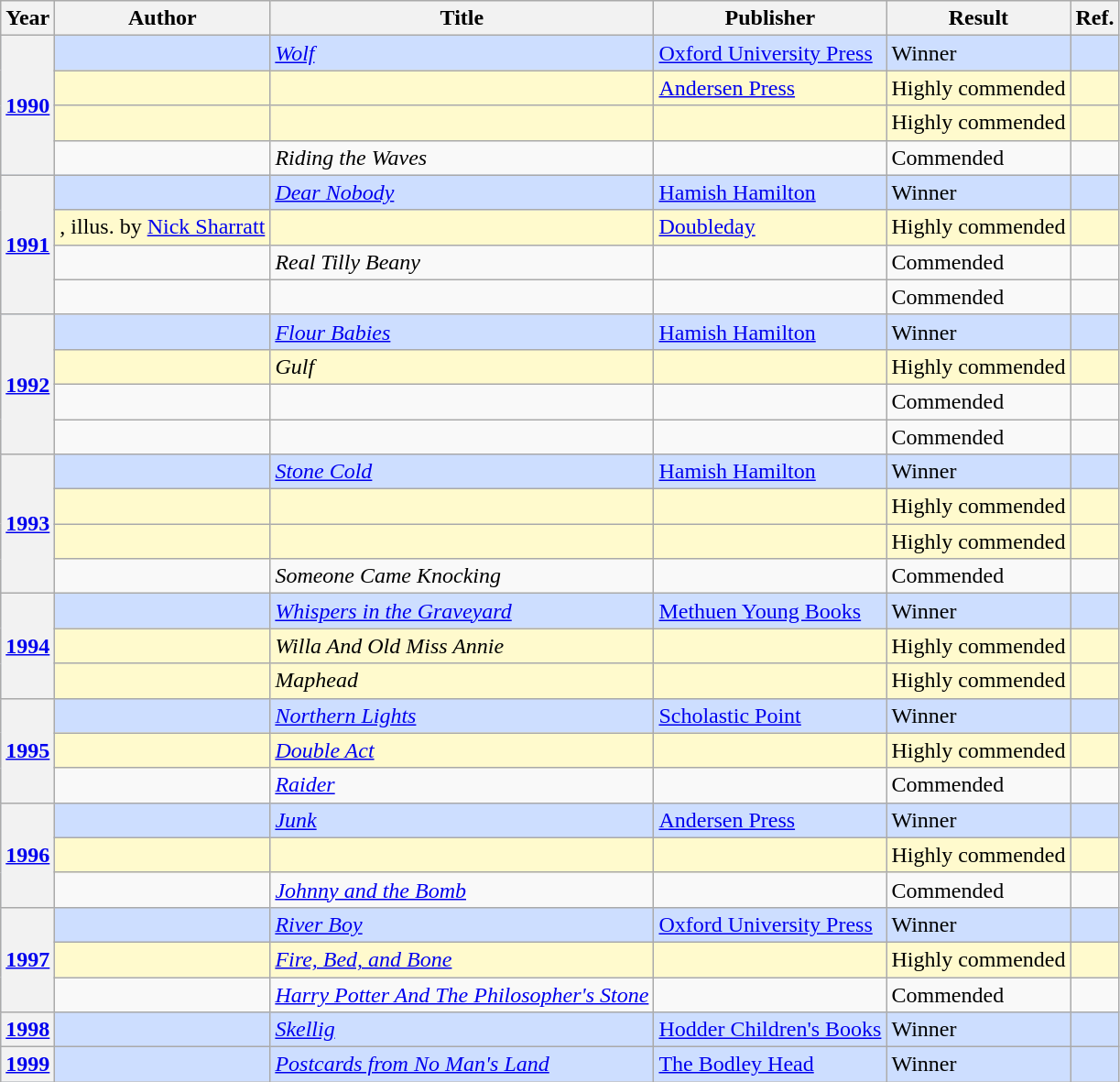<table class="wikitable sortable mw-collapsible">
<tr>
<th>Year</th>
<th>Author</th>
<th>Title</th>
<th>Publisher</th>
<th>Result</th>
<th>Ref.</th>
</tr>
<tr style="background:#cddeff">
<th rowspan="4"><a href='#'>1990</a></th>
<td></td>
<td><em><a href='#'>Wolf</a></em></td>
<td><a href='#'>Oxford University Press</a></td>
<td>Winner</td>
<td></td>
</tr>
<tr style="background:LemonChiffon;" color:black>
<td></td>
<td><em></em></td>
<td><a href='#'>Andersen Press</a></td>
<td>Highly commended</td>
<td></td>
</tr>
<tr style="background:LemonChiffon;" color:black>
<td></td>
<td><em></em></td>
<td></td>
<td>Highly commended</td>
<td></td>
</tr>
<tr>
<td></td>
<td><em>Riding the Waves</em></td>
<td></td>
<td>Commended</td>
<td></td>
</tr>
<tr style="background:#cddeff">
<th rowspan="4"><a href='#'>1991</a></th>
<td></td>
<td><em><a href='#'>Dear Nobody</a></em></td>
<td><a href='#'>Hamish Hamilton</a></td>
<td>Winner</td>
<td></td>
</tr>
<tr style="background:LemonChiffon;" color:black>
<td>, illus. by <a href='#'>Nick Sharratt</a></td>
<td><em></em></td>
<td><a href='#'>Doubleday</a></td>
<td>Highly commended</td>
<td></td>
</tr>
<tr>
<td></td>
<td><em>Real Tilly Beany</em></td>
<td></td>
<td>Commended</td>
<td></td>
</tr>
<tr>
<td></td>
<td></td>
<td></td>
<td>Commended</td>
<td></td>
</tr>
<tr style="background:#cddeff">
<th rowspan="4"><a href='#'>1992</a></th>
<td></td>
<td><em><a href='#'>Flour Babies</a></em></td>
<td><a href='#'>Hamish Hamilton</a></td>
<td>Winner</td>
<td></td>
</tr>
<tr style="background:LemonChiffon;" color:black>
<td></td>
<td><em>Gulf</em></td>
<td></td>
<td>Highly commended</td>
<td></td>
</tr>
<tr>
<td></td>
<td></td>
<td></td>
<td>Commended</td>
<td></td>
</tr>
<tr>
<td></td>
<td></td>
<td></td>
<td>Commended</td>
<td></td>
</tr>
<tr style="background:#cddeff">
<th rowspan="4"><a href='#'>1993</a></th>
<td></td>
<td><em><a href='#'>Stone Cold</a></em></td>
<td><a href='#'>Hamish Hamilton</a></td>
<td>Winner</td>
<td></td>
</tr>
<tr style="background:LemonChiffon;" color:black>
<td></td>
<td><em></em></td>
<td></td>
<td>Highly commended</td>
<td></td>
</tr>
<tr style="background:LemonChiffon;" color:black>
<td></td>
<td><em></em></td>
<td></td>
<td>Highly commended</td>
<td></td>
</tr>
<tr>
<td></td>
<td><em>Someone Came Knocking</em></td>
<td></td>
<td>Commended</td>
<td></td>
</tr>
<tr style=background:#cddeff>
<th rowspan="3"><a href='#'>1994</a></th>
<td></td>
<td><em><a href='#'>Whispers in the Graveyard</a></em></td>
<td><a href='#'>Methuen Young Books</a></td>
<td>Winner</td>
<td></td>
</tr>
<tr style=background:LemonChiffon; color:black>
<td></td>
<td><em>Willa And Old Miss Annie</em></td>
<td></td>
<td>Highly commended</td>
<td></td>
</tr>
<tr style=background:LemonChiffon; color:black>
<td></td>
<td><em>Maphead</em></td>
<td></td>
<td>Highly commended</td>
<td></td>
</tr>
<tr style=background:#cddeff>
<th rowspan="3"><a href='#'>1995</a></th>
<td></td>
<td><em><a href='#'>Northern Lights<strong></strong></a></em></td>
<td><a href='#'>Scholastic Point</a></td>
<td>Winner</td>
<td></td>
</tr>
<tr style=background:LemonChiffon; color:black>
<td></td>
<td><em><a href='#'>Double Act</a></em></td>
<td></td>
<td>Highly commended</td>
<td></td>
</tr>
<tr>
<td></td>
<td><em><a href='#'>Raider</a></em></td>
<td></td>
<td>Commended</td>
<td></td>
</tr>
<tr style=background:#cddeff>
<th rowspan="3"><a href='#'>1996</a></th>
<td></td>
<td><em><a href='#'>Junk<strong></strong></a></em></td>
<td><a href='#'>Andersen Press</a></td>
<td>Winner</td>
<td></td>
</tr>
<tr style=background:LemonChiffon; color:black>
<td></td>
<td></td>
<td></td>
<td>Highly commended</td>
<td></td>
</tr>
<tr>
<td></td>
<td><em><a href='#'>Johnny and the Bomb</a></em></td>
<td></td>
<td>Commended</td>
<td></td>
</tr>
<tr style=background:#cddeff>
<th rowspan="3"><a href='#'>1997</a></th>
<td></td>
<td><em><a href='#'>River Boy</a></em></td>
<td><a href='#'>Oxford University Press</a></td>
<td>Winner</td>
<td></td>
</tr>
<tr style=background:LemonChiffon; color:black>
<td></td>
<td><em><a href='#'>Fire, Bed, and Bone</a></em></td>
<td></td>
<td>Highly commended</td>
<td></td>
</tr>
<tr>
<td></td>
<td><em><a href='#'>Harry Potter And The Philosopher's Stone</a></em></td>
<td></td>
<td>Commended</td>
<td></td>
</tr>
<tr style=background:#cddeff>
<th><a href='#'>1998</a></th>
<td></td>
<td><em><a href='#'>Skellig<strong></strong></a></em></td>
<td><a href='#'>Hodder Children's Books</a></td>
<td>Winner</td>
<td></td>
</tr>
<tr style=background:#cddeff>
<th><a href='#'>1999</a></th>
<td></td>
<td><em><a href='#'>Postcards from No Man's Land</a></em></td>
<td><a href='#'>The Bodley Head</a></td>
<td>Winner</td>
<td></td>
</tr>
</table>
